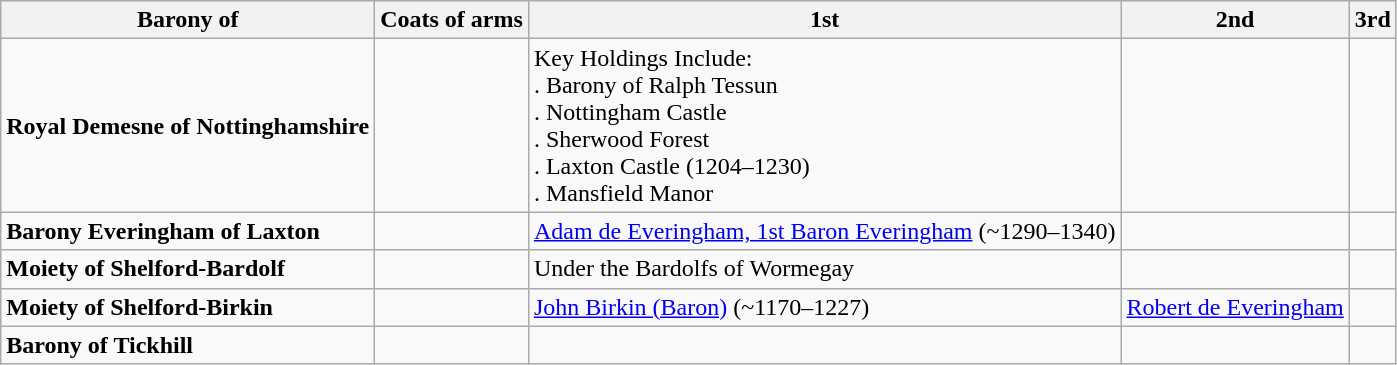<table class="wikitable">
<tr>
<th>Barony of</th>
<th>Coats of arms</th>
<th>1st</th>
<th>2nd</th>
<th>3rd</th>
</tr>
<tr>
<td><strong>Royal Demesne of Nottinghamshire</strong></td>
<td></td>
<td>Key Holdings Include:<br>. Barony of Ralph Tessun<br>. Nottingham Castle<br>. Sherwood Forest<br>. Laxton Castle (1204–1230)<br>. Mansfield Manor</td>
<td></td>
<td></td>
</tr>
<tr>
<td><strong>Barony Everingham of Laxton</strong></td>
<td></td>
<td><a href='#'>Adam de Everingham, 1st Baron Everingham</a> (~1290–1340)</td>
<td></td>
<td></td>
</tr>
<tr>
<td><strong>Moiety  of Shelford-Bardolf</strong></td>
<td></td>
<td>Under the Bardolfs of Wormegay</td>
<td></td>
<td></td>
</tr>
<tr>
<td><strong>Moiety of Shelford-Birkin</strong></td>
<td></td>
<td><a href='#'>John Birkin (Baron)</a> (~1170–1227)</td>
<td><a href='#'>Robert de Everingham</a></td>
<td></td>
</tr>
<tr>
<td><strong>Barony of Tickhill</strong></td>
<td></td>
<td></td>
<td></td>
<td></td>
</tr>
</table>
